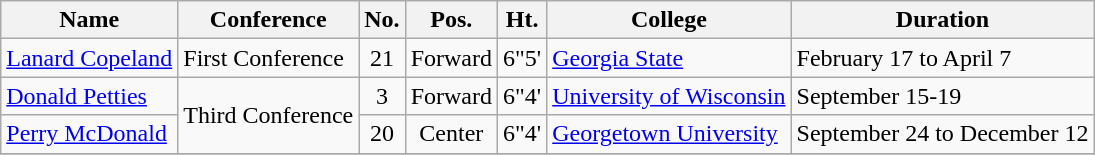<table class="wikitable" border="1">
<tr>
<th>Name</th>
<th>Conference</th>
<th>No.</th>
<th>Pos.</th>
<th>Ht.</th>
<th>College</th>
<th>Duration</th>
</tr>
<tr>
<td><a href='#'>Lanard Copeland</a></td>
<td>First Conference</td>
<td align=center>21</td>
<td align=center>Forward</td>
<td align=center>6"5'</td>
<td><a href='#'>Georgia State</a></td>
<td>February 17 to April 7</td>
</tr>
<tr>
<td><a href='#'>Donald Petties</a></td>
<td rowspan="2">Third Conference</td>
<td align=center>3</td>
<td align=center>Forward</td>
<td align=center>6"4'</td>
<td><a href='#'>University of Wisconsin</a></td>
<td>September 15-19</td>
</tr>
<tr>
<td><a href='#'>Perry McDonald</a></td>
<td align=center>20</td>
<td align=center>Center</td>
<td align=center>6"4'</td>
<td><a href='#'>Georgetown University</a></td>
<td>September 24 to December 12</td>
</tr>
<tr>
</tr>
</table>
